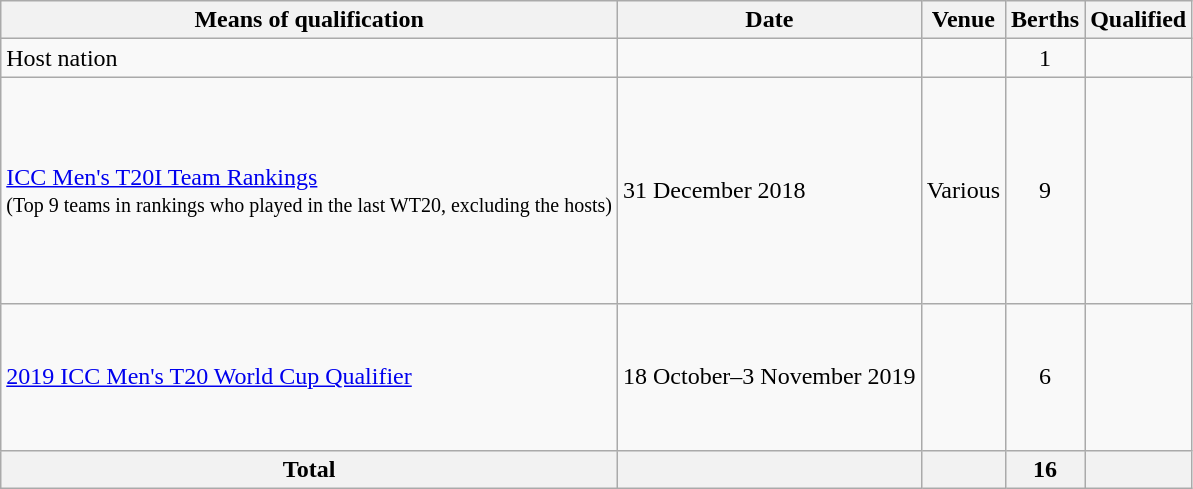<table class="wikitable">
<tr>
<th>Means of qualification</th>
<th>Date</th>
<th>Venue</th>
<th>Berths</th>
<th>Qualified</th>
</tr>
<tr>
<td>Host nation</td>
<td></td>
<td></td>
<td style="text-align:center">1</td>
<td></td>
</tr>
<tr>
<td><a href='#'>ICC Men's T20I Team Rankings</a><br><small>(Top 9 teams in rankings who played in the last WT20, excluding the hosts)</small></td>
<td>31 December 2018</td>
<td>Various</td>
<td style="text-align:center">9</td>
<td nowrap><br><br><br><br><br><br><br><br></td>
</tr>
<tr>
<td><a href='#'>2019 ICC Men's T20 World Cup Qualifier</a></td>
<td>18 October–3 November 2019</td>
<td nowrap></td>
<td style="text-align:center">6</td>
<td nowrap><br><br><br><br><br></td>
</tr>
<tr>
<th>Total</th>
<th></th>
<th></th>
<th>16</th>
<th></th>
</tr>
</table>
